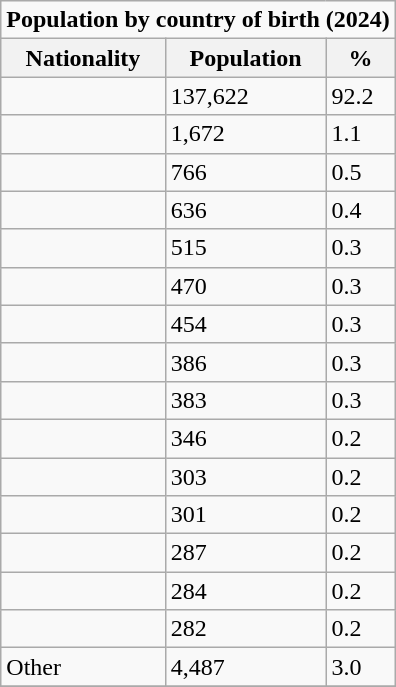<table class="wikitable" style="float:right;">
<tr>
<td colspan="3"><strong>Population by country of birth (2024)</strong></td>
</tr>
<tr \>
<th>Nationality</th>
<th>Population</th>
<th>%</th>
</tr>
<tr>
<td></td>
<td>137,622</td>
<td>92.2</td>
</tr>
<tr>
<td></td>
<td>1,672</td>
<td>1.1</td>
</tr>
<tr>
<td></td>
<td>766</td>
<td>0.5</td>
</tr>
<tr>
<td></td>
<td>636</td>
<td>0.4</td>
</tr>
<tr>
<td></td>
<td>515</td>
<td>0.3</td>
</tr>
<tr>
<td></td>
<td>470</td>
<td>0.3</td>
</tr>
<tr>
<td></td>
<td>454</td>
<td>0.3</td>
</tr>
<tr>
<td></td>
<td>386</td>
<td>0.3</td>
</tr>
<tr>
<td></td>
<td>383</td>
<td>0.3</td>
</tr>
<tr>
<td></td>
<td>346</td>
<td>0.2</td>
</tr>
<tr>
<td></td>
<td>303</td>
<td>0.2</td>
</tr>
<tr>
<td></td>
<td>301</td>
<td>0.2</td>
</tr>
<tr>
<td></td>
<td>287</td>
<td>0.2</td>
</tr>
<tr>
<td></td>
<td>284</td>
<td>0.2</td>
</tr>
<tr>
<td></td>
<td>282</td>
<td>0.2</td>
</tr>
<tr>
<td>Other</td>
<td>4,487</td>
<td>3.0</td>
</tr>
<tr>
</tr>
</table>
